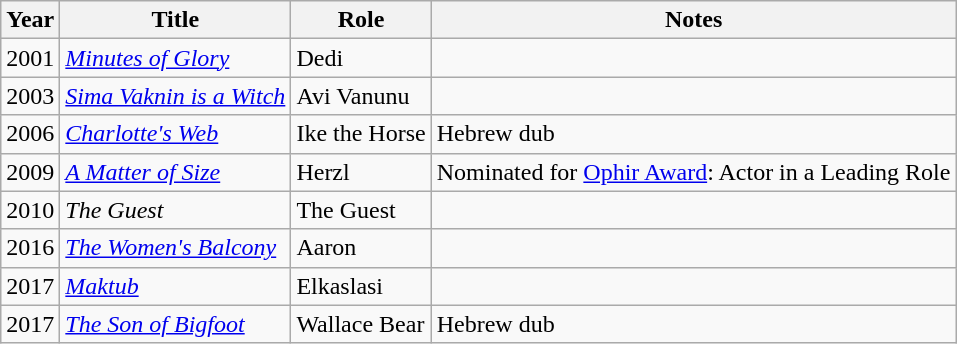<table class="wikitable">
<tr>
<th>Year</th>
<th>Title</th>
<th>Role</th>
<th>Notes</th>
</tr>
<tr>
<td>2001</td>
<td><a href='#'><em>Minutes of Glory</em></a></td>
<td>Dedi</td>
<td></td>
</tr>
<tr>
<td>2003</td>
<td><a href='#'><em>Sima Vaknin is a Witch</em></a></td>
<td>Avi Vanunu</td>
<td></td>
</tr>
<tr>
<td>2006</td>
<td><a href='#'><em>Charlotte's Web</em></a></td>
<td>Ike the Horse</td>
<td>Hebrew dub</td>
</tr>
<tr>
<td>2009</td>
<td><em><a href='#'>A Matter of Size</a></em></td>
<td>Herzl</td>
<td>Nominated for <a href='#'>Ophir Award</a>: Actor in a Leading Role</td>
</tr>
<tr>
<td>2010</td>
<td><em>The Guest</em></td>
<td>The Guest</td>
<td></td>
</tr>
<tr>
<td>2016</td>
<td><em><a href='#'>The Women's Balcony</a></em></td>
<td>Aaron</td>
<td></td>
</tr>
<tr>
<td>2017</td>
<td><a href='#'><em>Maktub</em></a></td>
<td>Elkaslasi</td>
<td></td>
</tr>
<tr>
<td>2017</td>
<td><em><a href='#'>The Son of Bigfoot</a></em></td>
<td>Wallace Bear</td>
<td>Hebrew dub</td>
</tr>
</table>
